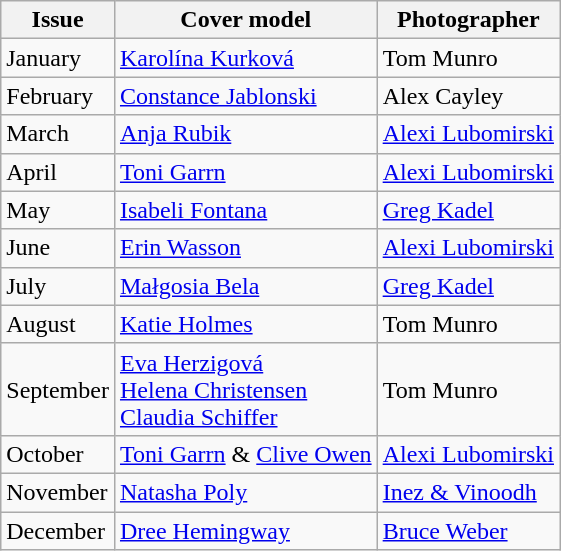<table class="wikitable">
<tr>
<th>Issue</th>
<th>Cover model</th>
<th>Photographer</th>
</tr>
<tr>
<td>January</td>
<td><a href='#'>Karolína Kurková</a></td>
<td>Tom Munro</td>
</tr>
<tr>
<td>February</td>
<td><a href='#'>Constance Jablonski</a></td>
<td>Alex Cayley</td>
</tr>
<tr>
<td>March</td>
<td><a href='#'>Anja Rubik</a></td>
<td><a href='#'>Alexi Lubomirski</a></td>
</tr>
<tr>
<td>April</td>
<td><a href='#'>Toni Garrn</a></td>
<td><a href='#'>Alexi Lubomirski</a></td>
</tr>
<tr>
<td>May</td>
<td><a href='#'>Isabeli Fontana</a></td>
<td><a href='#'>Greg Kadel</a></td>
</tr>
<tr>
<td>June</td>
<td><a href='#'>Erin Wasson</a></td>
<td><a href='#'>Alexi Lubomirski</a></td>
</tr>
<tr>
<td>July</td>
<td><a href='#'>Małgosia Bela</a></td>
<td><a href='#'>Greg Kadel</a></td>
</tr>
<tr>
<td>August</td>
<td><a href='#'>Katie Holmes</a></td>
<td>Tom Munro</td>
</tr>
<tr>
<td>September</td>
<td><a href='#'>Eva Herzigová</a><br><a href='#'>Helena Christensen</a><br><a href='#'>Claudia Schiffer</a></td>
<td>Tom Munro</td>
</tr>
<tr>
<td>October</td>
<td><a href='#'>Toni Garrn</a> & <a href='#'>Clive Owen</a></td>
<td><a href='#'>Alexi Lubomirski</a></td>
</tr>
<tr>
<td>November</td>
<td><a href='#'>Natasha Poly</a></td>
<td><a href='#'>Inez & Vinoodh</a></td>
</tr>
<tr>
<td>December</td>
<td><a href='#'>Dree Hemingway</a></td>
<td><a href='#'>Bruce Weber</a></td>
</tr>
</table>
